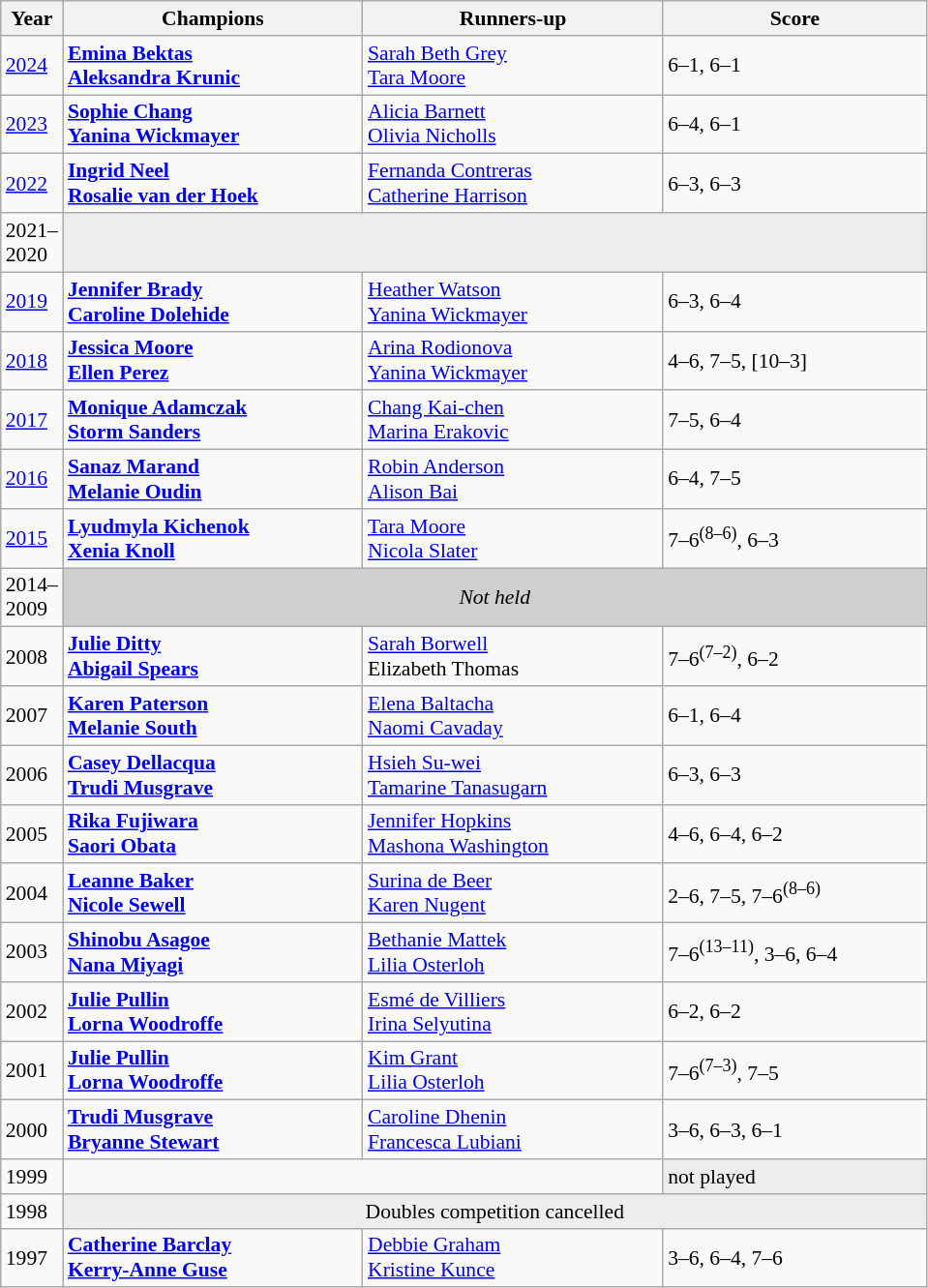<table class="wikitable" style="font-size:90%">
<tr>
<th>Year</th>
<th width="200">Champions</th>
<th width="200">Runners-up</th>
<th width="175">Score</th>
</tr>
<tr>
<td><a href='#'>2024</a></td>
<td> <strong><a href='#'>Emina Bektas</a></strong> <br>  <strong><a href='#'>Aleksandra Krunic</a></strong></td>
<td> <a href='#'>Sarah Beth Grey</a> <br>  <a href='#'>Tara Moore</a></td>
<td>6–1, 6–1</td>
</tr>
<tr>
<td><a href='#'>2023</a></td>
<td> <strong><a href='#'>Sophie Chang</a></strong> <br>  <strong><a href='#'>Yanina Wickmayer</a></strong></td>
<td> <a href='#'>Alicia Barnett</a> <br>  <a href='#'>Olivia Nicholls</a></td>
<td>6–4, 6–1</td>
</tr>
<tr>
<td><a href='#'>2022</a></td>
<td> <strong><a href='#'>Ingrid Neel</a></strong> <br>  <strong><a href='#'>Rosalie van der Hoek</a></strong></td>
<td> <a href='#'>Fernanda Contreras</a> <br>  <a href='#'>Catherine Harrison</a></td>
<td>6–3, 6–3</td>
</tr>
<tr>
<td>2021–<br>2020</td>
<td colspan="3" bgcolor="#ededed"></td>
</tr>
<tr>
<td><a href='#'>2019</a></td>
<td> <strong><a href='#'>Jennifer Brady</a></strong> <br>  <strong><a href='#'>Caroline Dolehide</a></strong></td>
<td> <a href='#'>Heather Watson</a> <br>  <a href='#'>Yanina Wickmayer</a></td>
<td>6–3, 6–4</td>
</tr>
<tr>
<td><a href='#'>2018</a></td>
<td> <strong><a href='#'>Jessica Moore</a></strong> <br>  <strong><a href='#'>Ellen Perez</a></strong></td>
<td> <a href='#'>Arina Rodionova</a> <br>  <a href='#'>Yanina Wickmayer</a></td>
<td>4–6, 7–5, [10–3]</td>
</tr>
<tr>
<td><a href='#'>2017</a></td>
<td> <strong><a href='#'>Monique Adamczak</a></strong> <br>  <strong><a href='#'>Storm Sanders</a></strong></td>
<td> <a href='#'>Chang Kai-chen</a> <br>  <a href='#'>Marina Erakovic</a></td>
<td>7–5, 6–4</td>
</tr>
<tr>
<td><a href='#'>2016</a></td>
<td> <strong><a href='#'>Sanaz Marand</a></strong> <br>  <strong><a href='#'>Melanie Oudin</a></strong></td>
<td> <a href='#'>Robin Anderson</a> <br>  <a href='#'>Alison Bai</a></td>
<td>6–4, 7–5</td>
</tr>
<tr>
<td><a href='#'>2015</a></td>
<td> <strong><a href='#'>Lyudmyla Kichenok</a></strong> <br>  <strong><a href='#'>Xenia Knoll</a></strong></td>
<td> <a href='#'>Tara Moore</a> <br>  <a href='#'>Nicola Slater</a></td>
<td>7–6<sup>(8–6)</sup>, 6–3</td>
</tr>
<tr>
<td>2014–<br>2009</td>
<td colspan=3 align=center style="background:#cfcfcf"><em>Not held</em></td>
</tr>
<tr>
<td>2008</td>
<td> <strong><a href='#'>Julie Ditty</a></strong> <br>  <strong><a href='#'>Abigail Spears</a></strong></td>
<td> <a href='#'>Sarah Borwell</a> <br>  Elizabeth Thomas</td>
<td>7–6<sup>(7–2)</sup>, 6–2</td>
</tr>
<tr>
<td>2007</td>
<td> <strong><a href='#'>Karen Paterson</a></strong> <br>  <strong><a href='#'>Melanie South</a></strong></td>
<td> <a href='#'>Elena Baltacha</a> <br>  <a href='#'>Naomi Cavaday</a></td>
<td>6–1, 6–4</td>
</tr>
<tr>
<td>2006</td>
<td> <strong><a href='#'>Casey Dellacqua</a></strong> <br>  <strong><a href='#'>Trudi Musgrave</a></strong></td>
<td> <a href='#'>Hsieh Su-wei</a> <br>  <a href='#'>Tamarine Tanasugarn</a></td>
<td>6–3, 6–3</td>
</tr>
<tr>
<td>2005</td>
<td> <strong><a href='#'>Rika Fujiwara</a></strong> <br>  <strong><a href='#'>Saori Obata</a></strong></td>
<td> <a href='#'>Jennifer Hopkins</a> <br>  <a href='#'>Mashona Washington</a></td>
<td>4–6, 6–4, 6–2</td>
</tr>
<tr>
<td>2004</td>
<td> <strong><a href='#'>Leanne Baker</a></strong> <br>  <strong><a href='#'>Nicole Sewell</a></strong></td>
<td> <a href='#'>Surina de Beer</a> <br>  <a href='#'>Karen Nugent</a></td>
<td>2–6, 7–5, 7–6<sup>(8–6)</sup></td>
</tr>
<tr>
<td>2003</td>
<td> <strong><a href='#'>Shinobu Asagoe</a></strong> <br>  <strong><a href='#'>Nana Miyagi</a></strong></td>
<td> <a href='#'>Bethanie Mattek</a> <br>  <a href='#'>Lilia Osterloh</a></td>
<td>7–6<sup>(13–11)</sup>, 3–6, 6–4</td>
</tr>
<tr>
<td>2002</td>
<td> <strong><a href='#'>Julie Pullin</a></strong> <br>  <strong><a href='#'>Lorna Woodroffe</a></strong></td>
<td> <a href='#'>Esmé de Villiers</a> <br>  <a href='#'>Irina Selyutina</a></td>
<td>6–2, 6–2</td>
</tr>
<tr>
<td>2001</td>
<td> <strong><a href='#'>Julie Pullin</a></strong> <br>  <strong><a href='#'>Lorna Woodroffe</a></strong></td>
<td> <a href='#'>Kim Grant</a> <br>  <a href='#'>Lilia Osterloh</a></td>
<td>7–6<sup>(7–3)</sup>, 7–5</td>
</tr>
<tr>
<td>2000</td>
<td> <strong><a href='#'>Trudi Musgrave</a></strong> <br>  <strong><a href='#'>Bryanne Stewart</a></strong></td>
<td> <a href='#'>Caroline Dhenin</a> <br>  <a href='#'>Francesca Lubiani</a></td>
<td>3–6, 6–3, 6–1</td>
</tr>
<tr>
<td>1999</td>
<td colspan=2></td>
<td colspan="1" style="text-align:left; background:#ededed;">not played</td>
</tr>
<tr>
<td>1998</td>
<td colspan="3" style="text-align:center; background:#ededed;">Doubles competition cancelled</td>
</tr>
<tr>
<td>1997</td>
<td> <strong><a href='#'>Catherine Barclay</a></strong> <br>  <strong><a href='#'>Kerry-Anne Guse</a></strong></td>
<td> <a href='#'>Debbie Graham</a> <br>  <a href='#'>Kristine Kunce</a></td>
<td>3–6, 6–4, 7–6</td>
</tr>
</table>
